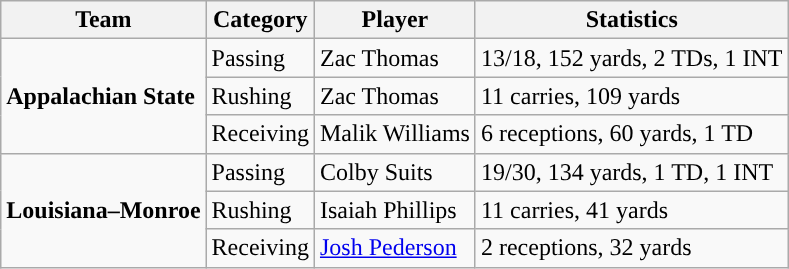<table class="wikitable" style="float: left;">
<tr>
<th>Team</th>
<th>Category</th>
<th>Player</th>
<th>Statistics</th>
</tr>
<tr>
<td rowspan=3><strong>Appalachian State</strong></td>
<td>Passing</td>
<td>Zac Thomas</td>
<td>13/18, 152 yards, 2 TDs, 1 INT</td>
</tr>
<tr>
<td>Rushing</td>
<td>Zac Thomas</td>
<td>11 carries, 109 yards</td>
</tr>
<tr>
<td>Receiving</td>
<td>Malik Williams</td>
<td>6 receptions, 60 yards, 1 TD</td>
</tr>
<tr>
<td rowspan=3><strong>Louisiana–Monroe</strong></td>
<td>Passing</td>
<td>Colby Suits</td>
<td>19/30, 134 yards, 1 TD, 1 INT</td>
</tr>
<tr>
<td>Rushing</td>
<td>Isaiah Phillips</td>
<td>11 carries, 41 yards</td>
</tr>
<tr>
<td>Receiving</td>
<td><a href='#'>Josh Pederson</a></td>
<td>2 receptions, 32 yards</td>
</tr>
</table>
